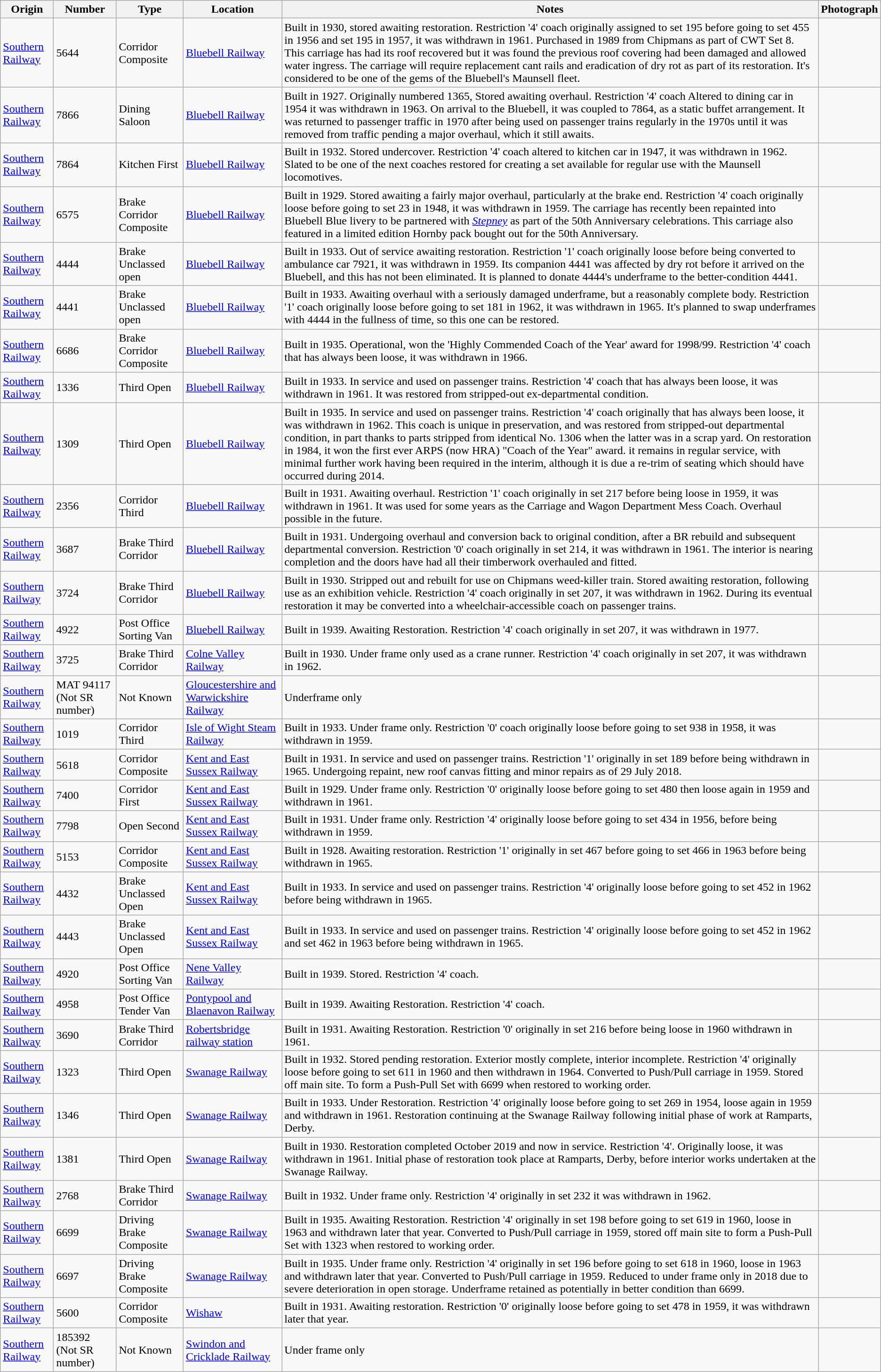<table class="wikitable">
<tr>
<th>Origin</th>
<th>Number</th>
<th>Type</th>
<th>Location</th>
<th>Notes</th>
<th>Photograph</th>
</tr>
<tr>
<td><a href='#'>Southern Railway</a></td>
<td>5644</td>
<td>Corridor Composite</td>
<td><a href='#'>Bluebell Railway</a></td>
<td>Built in 1930, stored awaiting restoration. Restriction '4' coach originally assigned to set 195 before going to set 455 in 1956 and set 195 in 1957, it was withdrawn in 1961. Purchased in 1989 from Chipmans as part of CWT Set 8. This carriage has had its roof recovered but it was found the previous roof covering had been damaged and allowed water ingress. The carriage will require replacement cant rails and eradication of dry rot as part of its restoration. It's considered to be one of the gems of the Bluebell's Maunsell fleet.</td>
<td></td>
</tr>
<tr>
<td><a href='#'>Southern Railway</a></td>
<td>7866</td>
<td>Dining Saloon</td>
<td><a href='#'>Bluebell Railway</a></td>
<td>Built in 1927. Originally numbered 1365, Stored awaiting overhaul. Restriction '4' coach Altered to dining car in 1954 it was withdrawn in 1963. On arrival to the Bluebell, it was coupled to 7864, as a static buffet arrangement. It was returned to passenger traffic in 1970 after being used on passenger trains regularly in the 1970s until it was removed from traffic pending a major overhaul, which it still awaits.</td>
<td></td>
</tr>
<tr>
<td><a href='#'>Southern Railway</a></td>
<td>7864</td>
<td>Kitchen First</td>
<td><a href='#'>Bluebell Railway</a></td>
<td>Built in 1932. Stored undercover. Restriction '4' coach altered to kitchen car in 1947, it was withdrawn in 1962. Slated to be one of the next coaches restored for creating a set available for regular use with the Maunsell locomotives.</td>
<td></td>
</tr>
<tr>
<td><a href='#'>Southern Railway</a></td>
<td>6575</td>
<td>Brake Corridor Composite</td>
<td><a href='#'>Bluebell Railway</a></td>
<td>Built in 1929. Stored awaiting a fairly major overhaul, particularly at the brake end. Restriction '4' coach originally loose before going to set 23 in 1948, it was withdrawn in 1959. The carriage has recently been repainted into Bluebell Blue livery to be partnered with <a href='#'><em>Stepney</em></a> as part of the 50th Anniversary celebrations. This carriage also featured in a limited edition Hornby pack bought out for the 50th Anniversary.</td>
<td></td>
</tr>
<tr>
<td><a href='#'>Southern Railway</a></td>
<td>4444</td>
<td>Brake Unclassed open</td>
<td><a href='#'>Bluebell Railway</a></td>
<td>Built in 1933. Out of service awaiting restoration. Restriction '1' coach originally loose before being converted to ambulance car 7921, it was withdrawn in 1959. Its companion 4441 was affected by dry rot before it arrived on the Bluebell, and this has not been eliminated. It is planned to donate 4444's underframe to the better-condition 4441.</td>
<td></td>
</tr>
<tr>
<td><a href='#'>Southern Railway</a></td>
<td>4441</td>
<td>Brake Unclassed open</td>
<td><a href='#'>Bluebell Railway</a></td>
<td>Built in 1933. Awaiting overhaul with a seriously damaged underframe, but a reasonably complete body. Restriction '1' coach originally loose before going to set 181 in 1962, it was withdrawn in 1965. It's planned to swap underframes with 4444 in the fullness of time, so this one can be restored.</td>
<td></td>
</tr>
<tr>
<td><a href='#'>Southern Railway</a></td>
<td>6686</td>
<td>Brake Corridor Composite</td>
<td><a href='#'>Bluebell Railway</a></td>
<td>Built in 1935. Operational, won the 'Highly Commended Coach of the Year' award for 1998/99. Restriction '4' coach that has always been loose, it was withdrawn in 1966.</td>
<td></td>
</tr>
<tr>
<td><a href='#'>Southern Railway</a></td>
<td>1336</td>
<td>Third Open</td>
<td><a href='#'>Bluebell Railway</a></td>
<td>Built in 1933. In service and used on passenger trains. Restriction '4' coach that has always been loose, it was withdrawn in 1961. It was restored from stripped-out ex-departmental condition.</td>
<td></td>
</tr>
<tr>
<td><a href='#'>Southern Railway</a></td>
<td>1309</td>
<td>Third Open</td>
<td><a href='#'>Bluebell Railway</a></td>
<td>Built in 1935. In service and used on passenger trains. Restriction '4' coach originally that has always been loose, it was withdrawn in 1962. This coach is unique in preservation, and was restored from stripped-out departmental condition, in part thanks to parts stripped from identical No. 1306 when the latter was in a scrap yard. On restoration in 1984, it won the first ever ARPS (now HRA) "Coach of the Year" award.  it remains in regular service, with minimal further work having been required in the interim, although it is due a re-trim of seating which should have occurred during 2014.</td>
<td></td>
</tr>
<tr>
<td><a href='#'>Southern Railway</a></td>
<td>2356</td>
<td>Corridor Third</td>
<td><a href='#'>Bluebell Railway</a></td>
<td>Built in 1931. Awaiting overhaul. Restriction '1' coach originally in set 217 before being loose in 1959, it was withdrawn in 1961. It was used for some years as the Carriage and Wagon Department Mess Coach. Overhaul possible in the future.</td>
<td></td>
</tr>
<tr>
<td><a href='#'>Southern Railway</a></td>
<td>3687</td>
<td>Brake Third Corridor</td>
<td><a href='#'>Bluebell Railway</a></td>
<td>Built in 1931. Undergoing overhaul and conversion back to original condition, after a BR rebuild and subsequent departmental conversion. Restriction '0' coach originally in set 214, it was withdrawn in 1961. The interior is nearing completion and the doors have had all their timberwork overhauled and fitted.</td>
<td></td>
</tr>
<tr>
<td><a href='#'>Southern Railway</a></td>
<td>3724</td>
<td>Brake Third Corridor</td>
<td><a href='#'>Bluebell Railway</a></td>
<td>Built in 1930. Stripped out and rebuilt for use on Chipmans weed-killer train. Stored awaiting restoration, following use as an exhibition vehicle. Restriction '4' coach originally in set 207, it was withdrawn in 1962. During its eventual restoration it may be converted into a wheelchair-accessible coach on passenger trains.</td>
<td></td>
</tr>
<tr>
<td><a href='#'>Southern Railway</a></td>
<td>4922</td>
<td>Post Office Sorting Van</td>
<td><a href='#'>Bluebell Railway</a></td>
<td>Built in 1939. Awaiting Restoration. Restriction '4' coach originally in set 207, it was withdrawn in 1977.</td>
<td></td>
</tr>
<tr>
<td><a href='#'>Southern Railway</a></td>
<td>3725</td>
<td>Brake Third Corridor</td>
<td><a href='#'>Colne Valley Railway</a></td>
<td>Built in 1930. Under frame only used as a crane runner. Restriction '4' coach originally in set 207, it was withdrawn in 1962.</td>
<td></td>
</tr>
<tr>
<td><a href='#'>Southern Railway</a></td>
<td>MAT 94117 (Not SR number)</td>
<td>Not Known</td>
<td><a href='#'>Gloucestershire and Warwickshire Railway</a></td>
<td>Underframe only</td>
<td></td>
</tr>
<tr>
<td><a href='#'>Southern Railway</a></td>
<td>1019</td>
<td>Corridor Third</td>
<td><a href='#'>Isle of Wight Steam Railway</a></td>
<td>Built in 1933. Under frame only. Restriction '0' coach originally loose before going to set 938 in 1958, it was withdrawn in 1959.</td>
<td></td>
</tr>
<tr>
<td><a href='#'>Southern Railway</a></td>
<td>5618</td>
<td>Corridor Composite</td>
<td><a href='#'>Kent and East Sussex Railway</a></td>
<td>Built in 1931. In service and used on passenger trains. Restriction '1' originally in set 189 before being withdrawn in 1965. Undergoing repaint, new roof canvas fitting and minor repairs as of 29 July 2018.</td>
<td></td>
</tr>
<tr>
<td><a href='#'>Southern Railway</a></td>
<td>7400</td>
<td>Corridor First</td>
<td><a href='#'>Kent and East Sussex Railway</a></td>
<td>Built in 1929. Under frame only. Restriction '0' originally loose before going to set 480 then loose again in 1959 and withdrawn in 1961.</td>
<td></td>
</tr>
<tr>
<td><a href='#'>Southern Railway</a></td>
<td>7798</td>
<td>Open Second</td>
<td><a href='#'>Kent and East Sussex Railway</a></td>
<td>Built in 1931. Under frame only. Restriction '4' originally loose before going to set 434 in 1956, before being withdrawn in 1959.</td>
<td></td>
</tr>
<tr>
<td><a href='#'>Southern Railway</a></td>
<td>5153</td>
<td>Corridor Composite</td>
<td><a href='#'>Kent and East Sussex Railway</a></td>
<td>Built in 1928. Awaiting restoration. Restriction '1' originally in set 467 before going to set 466 in 1963 before being withdrawn in 1965.</td>
<td></td>
</tr>
<tr>
<td><a href='#'>Southern Railway</a></td>
<td>4432</td>
<td>Brake Unclassed Open</td>
<td><a href='#'>Kent and East Sussex Railway</a></td>
<td>Built in 1933. In service and used on passenger trains. Restriction '4' originally loose before going to set 452 in 1962 before being withdrawn in 1965.</td>
<td></td>
</tr>
<tr>
<td><a href='#'>Southern Railway</a></td>
<td>4443</td>
<td>Brake Unclassed Open</td>
<td><a href='#'>Kent and East Sussex Railway</a></td>
<td>Built in 1933. In service and used on passenger trains. Restriction '4' originally loose before going to set 452 in 1962 and set 462 in 1963 before being withdrawn in 1965.</td>
<td></td>
</tr>
<tr>
<td><a href='#'>Southern Railway</a></td>
<td>4920</td>
<td>Post Office Sorting Van</td>
<td><a href='#'>Nene Valley Railway</a></td>
<td>Built in 1939. Stored. Restriction '4' coach.</td>
<td></td>
</tr>
<tr>
<td><a href='#'>Southern Railway</a></td>
<td>4958</td>
<td>Post Office Tender Van</td>
<td><a href='#'>Pontypool and Blaenavon Railway</a></td>
<td>Built in 1939. Awaiting Restoration. Restriction '4' coach.</td>
<td></td>
</tr>
<tr>
<td><a href='#'>Southern Railway</a></td>
<td>3690</td>
<td>Brake Third Corridor</td>
<td><a href='#'>Robertsbridge railway station</a></td>
<td>Built in 1931. Awaiting Restoration. Restriction '0' originally in set 216 before being loose in 1960 withdrawn in 1961.</td>
<td></td>
</tr>
<tr>
<td><a href='#'>Southern Railway</a></td>
<td>1323</td>
<td>Third Open</td>
<td><a href='#'>Swanage Railway</a></td>
<td>Built in 1932. Stored pending restoration. Exterior mostly complete, interior incomplete. Restriction '4' originally loose before going to set 611 in 1960 and then withdrawn in 1964. Converted to Push/Pull carriage in 1959. Stored off main site. To form a Push-Pull Set with 6699 when restored to working order.</td>
<td></td>
</tr>
<tr>
<td><a href='#'>Southern Railway</a></td>
<td>1346</td>
<td>Third Open</td>
<td><a href='#'>Swanage Railway</a></td>
<td>Built in 1933. Under Restoration. Restriction '4' originally loose before going to set 269 in 1954, loose again in 1959 and withdrawn in 1961. Restoration continuing at the Swanage Railway following initial phase of work at Ramparts, Derby.</td>
<td></td>
</tr>
<tr>
<td><a href='#'>Southern Railway</a></td>
<td>1381</td>
<td>Third Open</td>
<td><a href='#'>Swanage Railway</a></td>
<td>Built in 1930. Restoration completed October 2019 and now in service. Restriction '4'. Originally loose, it was withdrawn in 1961. Initial phase of restoration took place at Ramparts, Derby, before interior works undertaken at the Swanage Railway.</td>
<td></td>
</tr>
<tr>
<td><a href='#'>Southern Railway</a></td>
<td>2768</td>
<td>Brake Third Corridor</td>
<td><a href='#'>Swanage Railway</a></td>
<td>Built in 1932. Under frame only. Restriction '4' originally in set 232 it was withdrawn in 1962.</td>
<td></td>
</tr>
<tr>
<td><a href='#'>Southern Railway</a></td>
<td>6699</td>
<td>Driving Brake Composite</td>
<td><a href='#'>Swanage Railway</a></td>
<td>Built in 1935. Awaiting Restoration. Restriction '4' originally in set 198 before going to set 619 in 1960, loose in 1963 and withdrawn later that year. Converted to Push/Pull carriage in 1959, stored off main site to form a Push-Pull Set with 1323 when restored to working order.</td>
<td></td>
</tr>
<tr>
<td><a href='#'>Southern Railway</a></td>
<td>6697</td>
<td>Driving Brake Composite</td>
<td><a href='#'>Swanage Railway</a></td>
<td>Built in 1935. Under frame only. Restriction '4' originally in set 196 before going to set 618 in 1960, loose in 1963 and withdrawn later that year. Converted to Push/Pull carriage in 1959. Reduced to under frame only in 2018 due to severe deterioration in open storage. Underframe retained as potentially in better condition than 6699.</td>
<td></td>
</tr>
<tr>
<td><a href='#'>Southern Railway</a></td>
<td>5600</td>
<td>Corridor Composite</td>
<td><a href='#'>Wishaw</a></td>
<td>Built in 1931. Awaiting restoration. Restriction '0' originally loose before going to set 478 in 1959, it was withdrawn later that year.</td>
<td></td>
</tr>
<tr>
<td><a href='#'>Southern Railway</a></td>
<td>185392 (Not SR number)</td>
<td>Not Known</td>
<td><a href='#'>Swindon and Cricklade Railway</a></td>
<td>Under frame only</td>
<td></td>
</tr>
</table>
